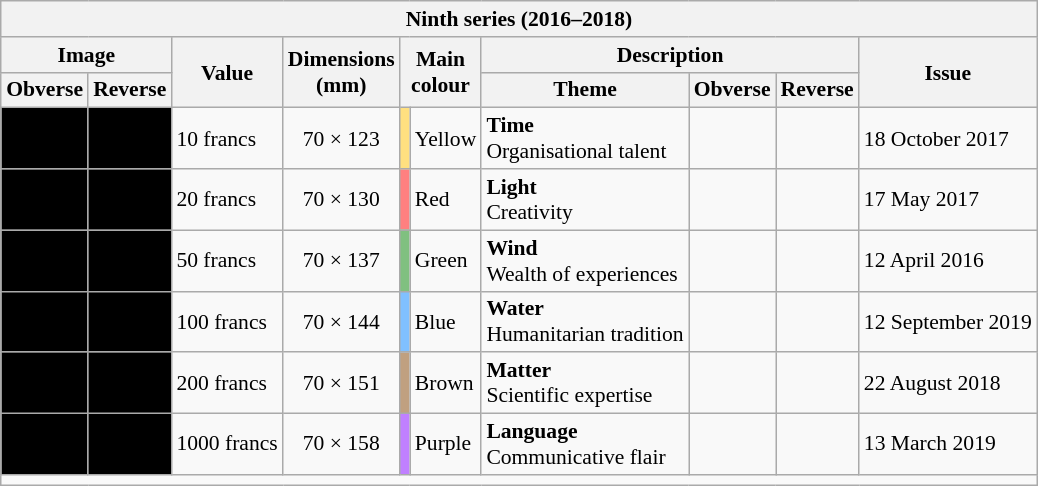<table class="wikitable" style="margin:auto; font-size:90%; border-width:1px;">
<tr>
<th colspan=10>Ninth series (2016–2018)<br></th>
</tr>
<tr>
<th colspan=2>Image</th>
<th rowspan=2>Value</th>
<th rowspan=2>Dimensions<br>(mm)</th>
<th rowspan=2 colspan=2>Main<br>colour</th>
<th colspan=3>Description</th>
<th rowspan=2>Issue</th>
</tr>
<tr>
<th>Obverse</th>
<th>Reverse</th>
<th>Theme<br></th>
<th>Obverse<br></th>
<th>Reverse<br></th>
</tr>
<tr>
<td style="background:#000; align:center;"></td>
<td style="background:#000; align:center;"></td>
<td>10 francs</td>
<td align=center>70 × 123</td>
<td style="background:#FFE080;"></td>
<td>Yellow</td>
<td><strong>Time</strong><br>Organisational talent</td>
<td></td>
<td></td>
<td>18 October 2017</td>
</tr>
<tr>
<td style="background:#000; align:center;"></td>
<td style="background:#000; align:center;"></td>
<td>20 francs</td>
<td align=center>70 × 130</td>
<td style="background:#FF8080;"></td>
<td>Red</td>
<td><strong>Light</strong><br>Creativity</td>
<td></td>
<td></td>
<td>17 May 2017</td>
</tr>
<tr>
<td style="background:#000; align:center;"></td>
<td style="background:#000; align:center;"></td>
<td>50 francs</td>
<td align=center>70 × 137</td>
<td style="background:#80C080;"></td>
<td>Green</td>
<td><strong>Wind</strong><br>Wealth of experiences</td>
<td></td>
<td></td>
<td>12 April 2016</td>
</tr>
<tr>
<td style="background:#000; align:center;"></td>
<td style="background:#000; align:center;"></td>
<td>100 francs</td>
<td align=center>70 × 144</td>
<td style="background:#80C0FF;"></td>
<td>Blue</td>
<td><strong>Water</strong><br>Humanitarian tradition</td>
<td></td>
<td></td>
<td>12 September 2019</td>
</tr>
<tr>
<td style="background:#000; align:center;"></td>
<td style="background:#000; align:center;"></td>
<td>200 francs</td>
<td align=center>70 × 151</td>
<td style="background:#C0A080;"></td>
<td>Brown</td>
<td><strong>Matter</strong><br>Scientific expertise</td>
<td></td>
<td></td>
<td>22 August 2018</td>
</tr>
<tr>
<td style="background:#000; align:center;"></td>
<td style="background:#000; align:center;"></td>
<td>1000 francs</td>
<td align=center>70 × 158</td>
<td style="background:#C080FF;"></td>
<td>Purple</td>
<td><strong>Language</strong><br>Communicative flair</td>
<td></td>
<td></td>
<td>13 March 2019</td>
</tr>
<tr>
<td colspan=10></td>
</tr>
</table>
